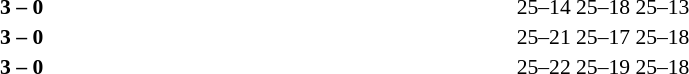<table width=100% cellspacing=1>
<tr>
<th width=20%></th>
<th width=12%></th>
<th width=20%></th>
<th width=33%></th>
<td></td>
</tr>
<tr style=font-size:90%>
<td align=right><strong></strong></td>
<td align=center><strong>3 – 0</strong></td>
<td></td>
<td>25–14 25–18 25–13</td>
<td></td>
</tr>
<tr style=font-size:90%>
<td align=right><strong></strong></td>
<td align=center><strong>3 – 0</strong></td>
<td></td>
<td>25–21 25–17 25–18</td>
<td></td>
</tr>
<tr style=font-size:90%>
<td align=right><strong></strong></td>
<td align=center><strong>3 – 0</strong></td>
<td></td>
<td>25–22 25–19 25–18</td>
</tr>
</table>
